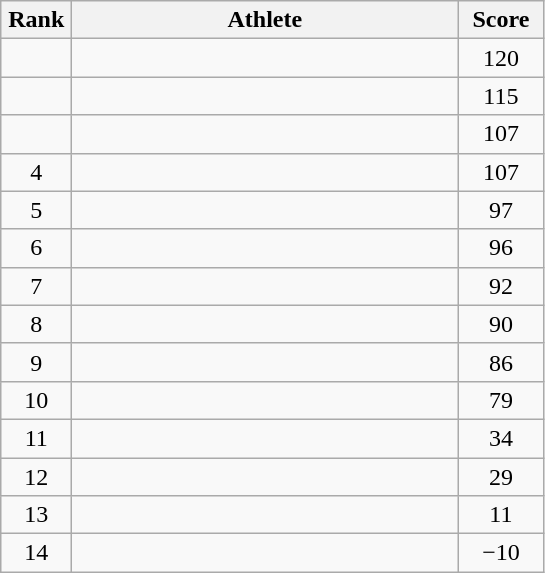<table class=wikitable style="text-align:center">
<tr>
<th width=40>Rank</th>
<th width=250>Athlete</th>
<th width=50>Score</th>
</tr>
<tr>
<td></td>
<td align="left"></td>
<td>120</td>
</tr>
<tr>
<td></td>
<td align="left"></td>
<td>115</td>
</tr>
<tr>
<td></td>
<td align="left"></td>
<td>107</td>
</tr>
<tr>
<td>4</td>
<td align="left"></td>
<td>107</td>
</tr>
<tr>
<td>5</td>
<td align="left"></td>
<td>97</td>
</tr>
<tr>
<td>6</td>
<td align="left"></td>
<td>96</td>
</tr>
<tr>
<td>7</td>
<td align="left"></td>
<td>92</td>
</tr>
<tr>
<td>8</td>
<td align="left"></td>
<td>90</td>
</tr>
<tr>
<td>9</td>
<td align="left"></td>
<td>86</td>
</tr>
<tr>
<td>10</td>
<td align="left"></td>
<td>79</td>
</tr>
<tr>
<td>11</td>
<td align="left"></td>
<td>34</td>
</tr>
<tr>
<td>12</td>
<td align="left"></td>
<td>29</td>
</tr>
<tr>
<td>13</td>
<td align="left"></td>
<td>11</td>
</tr>
<tr>
<td>14</td>
<td align="left"></td>
<td>−10</td>
</tr>
</table>
